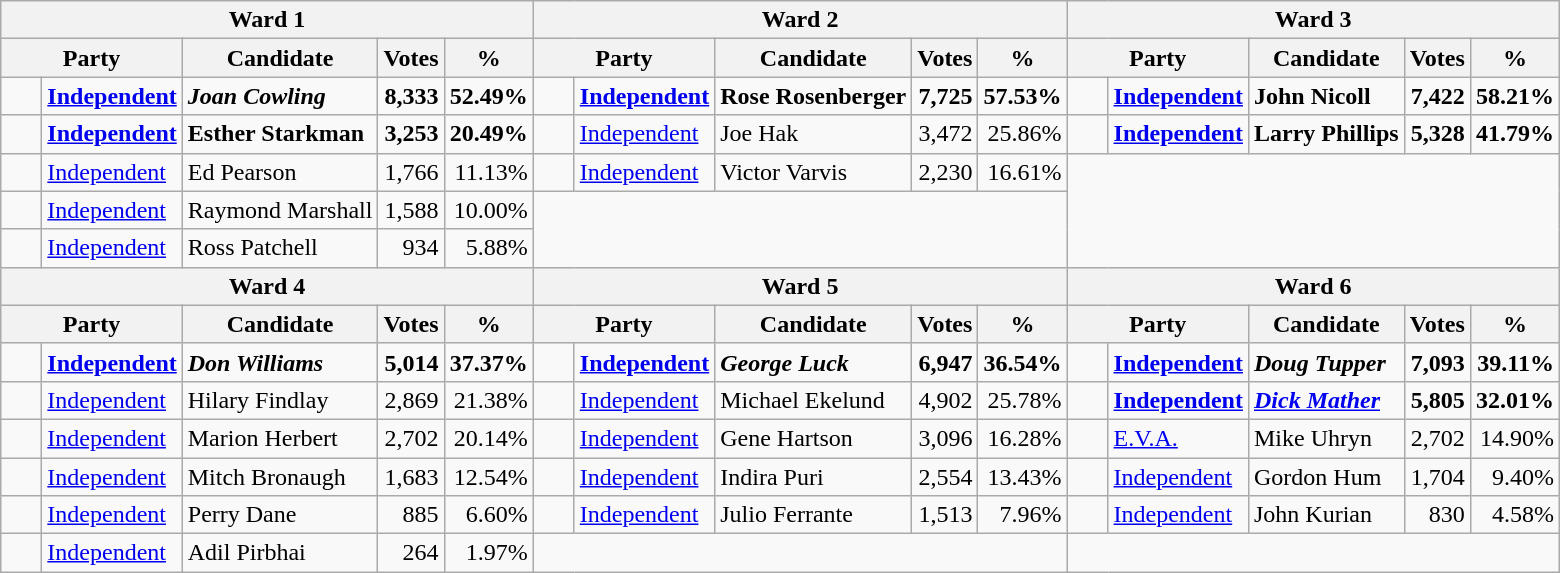<table class="wikitable">
<tr>
<th colspan="5"><strong>Ward 1</strong></th>
<th colspan="5"><strong>Ward 2</strong></th>
<th colspan="5"><strong>Ward 3</strong></th>
</tr>
<tr>
<th colspan="2">Party</th>
<th>Candidate</th>
<th>Votes</th>
<th>%</th>
<th colspan="2">Party</th>
<th>Candidate</th>
<th>Votes</th>
<th>%</th>
<th colspan="2">Party</th>
<th>Candidate</th>
<th>Votes</th>
<th>%</th>
</tr>
<tr>
<td width=20px ></td>
<td><strong><a href='#'>Independent</a></strong></td>
<td><strong><em>Joan Cowling</em></strong></td>
<td align="right"><strong>8,333</strong></td>
<td align="right"><strong>52.49%</strong></td>
<td width=20px ></td>
<td><strong><a href='#'>Independent</a></strong></td>
<td><strong>Rose Rosenberger</strong></td>
<td align="right"><strong>7,725</strong></td>
<td align="right"><strong>57.53%</strong></td>
<td width=20px ></td>
<td><strong><a href='#'>Independent</a></strong></td>
<td><strong>John Nicoll</strong></td>
<td align="right"><strong>7,422</strong></td>
<td align="right"><strong>58.21%</strong></td>
</tr>
<tr>
<td></td>
<td><strong><a href='#'>Independent</a></strong></td>
<td><strong>Esther Starkman</strong></td>
<td align="right"><strong>3,253</strong></td>
<td align="right"><strong>20.49%</strong></td>
<td></td>
<td><a href='#'>Independent</a></td>
<td>Joe Hak</td>
<td align="right">3,472</td>
<td align="right">25.86%</td>
<td></td>
<td><strong><a href='#'>Independent</a></strong></td>
<td><strong>Larry Phillips</strong></td>
<td align="right"><strong>5,328</strong></td>
<td align="right"><strong>41.79%</strong></td>
</tr>
<tr>
<td></td>
<td><a href='#'>Independent</a></td>
<td>Ed Pearson</td>
<td align="right">1,766</td>
<td align="right">11.13%</td>
<td></td>
<td><a href='#'>Independent</a></td>
<td>Victor Varvis</td>
<td align="right">2,230</td>
<td align="right">16.61%</td>
<td colspan="5" rowspan="3"></td>
</tr>
<tr>
<td></td>
<td><a href='#'>Independent</a></td>
<td>Raymond Marshall</td>
<td align="right">1,588</td>
<td align="right">10.00%</td>
<td colspan="5" rowspan="2"></td>
</tr>
<tr>
<td></td>
<td><a href='#'>Independent</a></td>
<td>Ross Patchell</td>
<td align="right">934</td>
<td align="right">5.88%</td>
</tr>
<tr>
<th colspan="5"><strong>Ward 4</strong></th>
<th colspan="5"><strong>Ward 5</strong></th>
<th colspan="5"><strong>Ward 6</strong></th>
</tr>
<tr>
<th colspan="2">Party</th>
<th>Candidate</th>
<th>Votes</th>
<th>%</th>
<th colspan="2">Party</th>
<th>Candidate</th>
<th>Votes</th>
<th>%</th>
<th colspan="2">Party</th>
<th>Candidate</th>
<th>Votes</th>
<th>%</th>
</tr>
<tr>
<td></td>
<td><strong><a href='#'>Independent</a></strong></td>
<td><strong><em>Don Williams</em></strong></td>
<td align="right"><strong>5,014</strong></td>
<td align="right"><strong>37.37%</strong></td>
<td></td>
<td><strong><a href='#'>Independent</a></strong></td>
<td><strong><em>George Luck</em></strong></td>
<td align="right"><strong>6,947</strong></td>
<td align="right"><strong>36.54%</strong></td>
<td></td>
<td><strong><a href='#'>Independent</a></strong></td>
<td><strong><em>Doug Tupper</em></strong></td>
<td align="right"><strong>7,093</strong></td>
<td align="right"><strong>39.11%</strong></td>
</tr>
<tr>
<td></td>
<td><a href='#'>Independent</a></td>
<td>Hilary Findlay</td>
<td align="right">2,869</td>
<td align="right">21.38%</td>
<td></td>
<td><a href='#'>Independent</a></td>
<td>Michael Ekelund</td>
<td align="right">4,902</td>
<td align="right">25.78%</td>
<td></td>
<td><strong><a href='#'>Independent</a></strong></td>
<td><strong><em><a href='#'>Dick Mather</a></em></strong></td>
<td align="right"><strong>5,805</strong></td>
<td align="right"><strong>32.01%</strong></td>
</tr>
<tr>
<td></td>
<td><a href='#'>Independent</a></td>
<td>Marion Herbert</td>
<td align="right">2,702</td>
<td align="right">20.14%</td>
<td></td>
<td><a href='#'>Independent</a></td>
<td>Gene Hartson</td>
<td align="right">3,096</td>
<td align="right">16.28%</td>
<td></td>
<td><a href='#'>E.V.A.</a></td>
<td>Mike Uhryn</td>
<td align="right">2,702</td>
<td align="right">14.90%</td>
</tr>
<tr>
<td></td>
<td><a href='#'>Independent</a></td>
<td>Mitch Bronaugh</td>
<td align="right">1,683</td>
<td align="right">12.54%</td>
<td></td>
<td><a href='#'>Independent</a></td>
<td>Indira Puri</td>
<td align="right">2,554</td>
<td align="right">13.43%</td>
<td></td>
<td><a href='#'>Independent</a></td>
<td>Gordon Hum</td>
<td align="right">1,704</td>
<td align="right">9.40%</td>
</tr>
<tr>
<td></td>
<td><a href='#'>Independent</a></td>
<td>Perry Dane</td>
<td align="right">885</td>
<td align="right">6.60%</td>
<td></td>
<td><a href='#'>Independent</a></td>
<td>Julio Ferrante</td>
<td align="right">1,513</td>
<td align="right">7.96%</td>
<td></td>
<td><a href='#'>Independent</a></td>
<td>John Kurian</td>
<td align="right">830</td>
<td align="right">4.58%</td>
</tr>
<tr>
<td></td>
<td><a href='#'>Independent</a></td>
<td>Adil Pirbhai</td>
<td align="right">264</td>
<td align="right">1.97%</td>
<td colspan="5"></td>
<td colspan="5"></td>
</tr>
</table>
